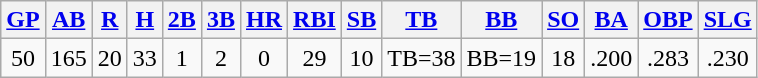<table class="wikitable">
<tr>
<th><a href='#'>GP</a></th>
<th><a href='#'>AB</a></th>
<th><a href='#'>R</a></th>
<th><a href='#'>H</a></th>
<th><a href='#'>2B</a></th>
<th><a href='#'>3B</a></th>
<th><a href='#'>HR</a></th>
<th><a href='#'>RBI</a></th>
<th><a href='#'>SB</a></th>
<th><a href='#'>TB</a></th>
<th><a href='#'>BB</a></th>
<th><a href='#'>SO</a></th>
<th><a href='#'>BA</a></th>
<th><a href='#'>OBP</a></th>
<th><a href='#'>SLG</a></th>
</tr>
<tr align=center>
<td>50</td>
<td>165</td>
<td>20</td>
<td>33</td>
<td>1</td>
<td>2</td>
<td>0</td>
<td>29</td>
<td>10</td>
<td>TB=38</td>
<td>BB=19</td>
<td>18</td>
<td>.200</td>
<td>.283</td>
<td>.230</td>
</tr>
</table>
